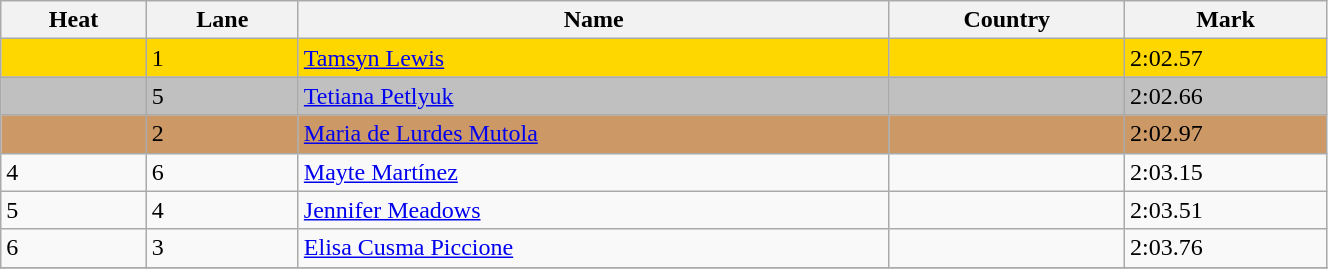<table class="wikitable" width=70%>
<tr>
<th>Heat</th>
<th>Lane</th>
<th>Name</th>
<th>Country</th>
<th>Mark</th>
</tr>
<tr bgcolor=gold>
<td></td>
<td>1</td>
<td><a href='#'>Tamsyn Lewis</a></td>
<td></td>
<td>2:02.57</td>
</tr>
<tr bgcolor=silver>
<td></td>
<td>5</td>
<td><a href='#'>Tetiana Petlyuk</a></td>
<td></td>
<td>2:02.66</td>
</tr>
<tr bgcolor=cc9966>
<td></td>
<td>2</td>
<td><a href='#'>Maria de Lurdes Mutola</a></td>
<td></td>
<td>2:02.97</td>
</tr>
<tr>
<td>4</td>
<td>6</td>
<td><a href='#'>Mayte Martínez</a></td>
<td></td>
<td>2:03.15</td>
</tr>
<tr>
<td>5</td>
<td>4</td>
<td><a href='#'>Jennifer Meadows</a></td>
<td></td>
<td>2:03.51</td>
</tr>
<tr>
<td>6</td>
<td>3</td>
<td><a href='#'>Elisa Cusma Piccione</a></td>
<td></td>
<td>2:03.76</td>
</tr>
<tr>
</tr>
</table>
